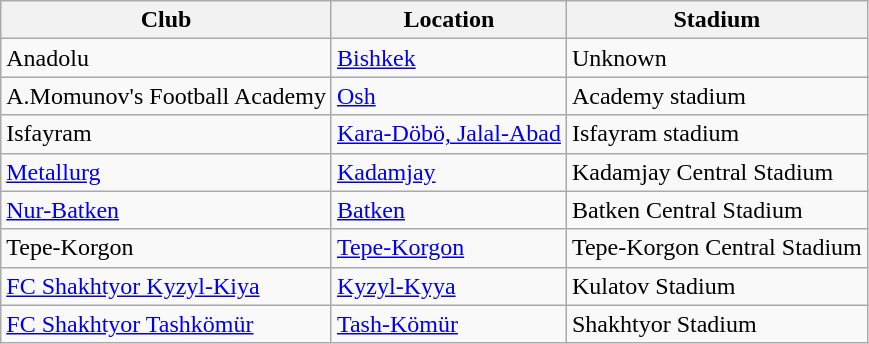<table class="wikitable">
<tr>
<th>Club</th>
<th>Location</th>
<th>Stadium</th>
</tr>
<tr>
<td>Anadolu</td>
<td><a href='#'>Bishkek</a></td>
<td>Unknown</td>
</tr>
<tr>
<td>A.Momunov's Football Academy</td>
<td><a href='#'>Osh</a></td>
<td>Academy stadium</td>
</tr>
<tr>
<td>Isfayram</td>
<td><a href='#'>Kara-Döbö, Jalal-Abad</a></td>
<td>Isfayram stadium</td>
</tr>
<tr>
<td><a href='#'>Metallurg</a></td>
<td><a href='#'>Kadamjay</a></td>
<td>Kadamjay Central Stadium</td>
</tr>
<tr>
<td><a href='#'>Nur-Batken</a></td>
<td><a href='#'>Batken</a></td>
<td>Batken Central Stadium</td>
</tr>
<tr>
<td>Tepe-Korgon</td>
<td><a href='#'>Tepe-Korgon</a></td>
<td>Tepe-Korgon Central Stadium</td>
</tr>
<tr>
<td><a href='#'>FC Shakhtyor Kyzyl-Kiya</a></td>
<td><a href='#'>Kyzyl-Kyya</a></td>
<td>Kulatov Stadium</td>
</tr>
<tr>
<td><a href='#'>FC Shakhtyor Tashkömür</a></td>
<td><a href='#'>Tash-Kömür</a></td>
<td>Shakhtyor Stadium</td>
</tr>
</table>
